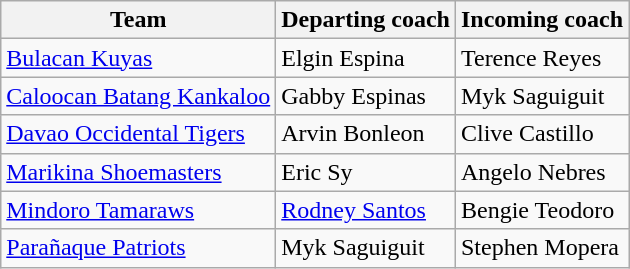<table class="wikitable">
<tr>
<th>Team</th>
<th>Departing coach</th>
<th>Incoming coach</th>
</tr>
<tr>
<td><a href='#'>Bulacan Kuyas</a></td>
<td>Elgin Espina</td>
<td>Terence Reyes</td>
</tr>
<tr>
<td><a href='#'>Caloocan Batang Kankaloo</a></td>
<td>Gabby Espinas</td>
<td>Myk Saguiguit</td>
</tr>
<tr>
<td><a href='#'>Davao Occidental Tigers</a></td>
<td>Arvin Bonleon</td>
<td>Clive Castillo</td>
</tr>
<tr>
<td><a href='#'>Marikina Shoemasters</a></td>
<td>Eric Sy</td>
<td>Angelo Nebres</td>
</tr>
<tr>
<td><a href='#'>Mindoro Tamaraws</a></td>
<td><a href='#'>Rodney Santos</a></td>
<td>Bengie Teodoro</td>
</tr>
<tr>
<td><a href='#'>Parañaque Patriots</a></td>
<td>Myk Saguiguit</td>
<td>Stephen Mopera</td>
</tr>
</table>
